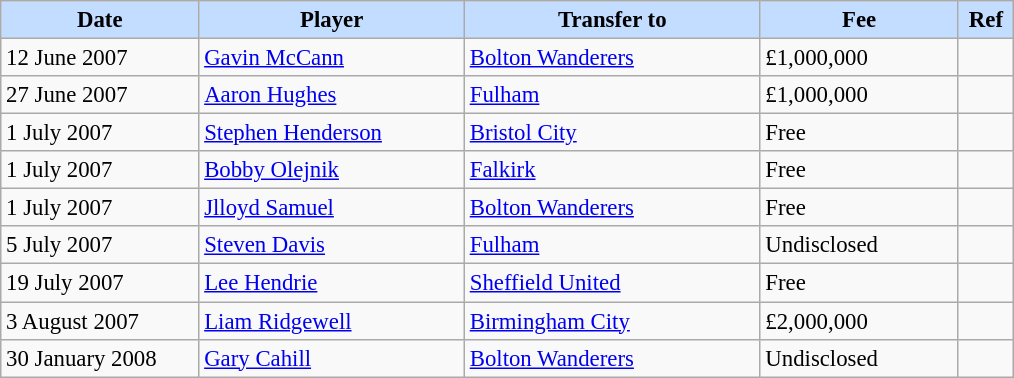<table class="wikitable" style="text-align:left; font-size:95%;">
<tr>
<th style="background:#c2ddff; width:125px;">Date</th>
<th style="background:#c2ddff; width:170px;">Player</th>
<th style="background:#c2ddff; width:190px;">Transfer to</th>
<th style="background:#c2ddff; width:125px;">Fee</th>
<th style="background:#c2ddff; width:30px;">Ref</th>
</tr>
<tr>
<td>12 June 2007</td>
<td> <a href='#'>Gavin McCann</a></td>
<td><a href='#'>Bolton Wanderers</a></td>
<td>£1,000,000</td>
<td></td>
</tr>
<tr>
<td>27 June 2007</td>
<td> <a href='#'>Aaron Hughes</a></td>
<td><a href='#'>Fulham</a></td>
<td>£1,000,000</td>
<td></td>
</tr>
<tr>
<td>1 July 2007</td>
<td> <a href='#'>Stephen Henderson</a></td>
<td><a href='#'>Bristol City</a></td>
<td>Free</td>
<td></td>
</tr>
<tr>
<td>1 July 2007</td>
<td> <a href='#'>Bobby Olejnik</a></td>
<td> <a href='#'>Falkirk</a></td>
<td>Free</td>
<td></td>
</tr>
<tr>
<td>1 July 2007</td>
<td> <a href='#'>Jlloyd Samuel</a></td>
<td><a href='#'>Bolton Wanderers</a></td>
<td>Free</td>
<td></td>
</tr>
<tr>
<td>5 July 2007</td>
<td> <a href='#'>Steven Davis</a></td>
<td><a href='#'>Fulham</a></td>
<td>Undisclosed</td>
<td></td>
</tr>
<tr>
<td>19 July 2007</td>
<td> <a href='#'>Lee Hendrie</a></td>
<td><a href='#'>Sheffield United</a></td>
<td>Free</td>
<td></td>
</tr>
<tr>
<td>3 August 2007</td>
<td> <a href='#'>Liam Ridgewell</a></td>
<td><a href='#'>Birmingham City</a></td>
<td>£2,000,000</td>
<td></td>
</tr>
<tr>
<td>30 January 2008</td>
<td> <a href='#'>Gary Cahill</a></td>
<td><a href='#'>Bolton Wanderers</a></td>
<td>Undisclosed</td>
<td></td>
</tr>
</table>
